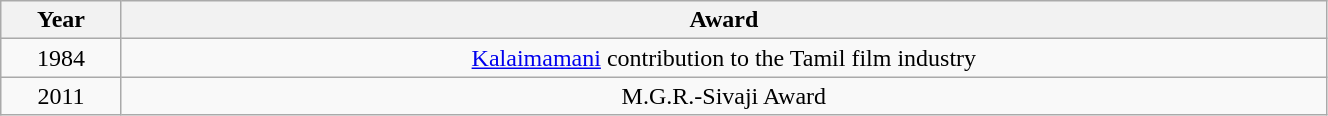<table class="wikitable" style="width:70%;">
<tr>
<th width=5%>Year</th>
<th style="width:50%;">Award</th>
</tr>
<tr>
<td style="text-align:center;">1984</td>
<td style="text-align:center;"><a href='#'>Kalaimamani</a>  contribution to the Tamil film industry</td>
</tr>
<tr>
<td style="text-align:center;">2011</td>
<td style="text-align:center;">M.G.R.-Sivaji Award</td>
</tr>
</table>
